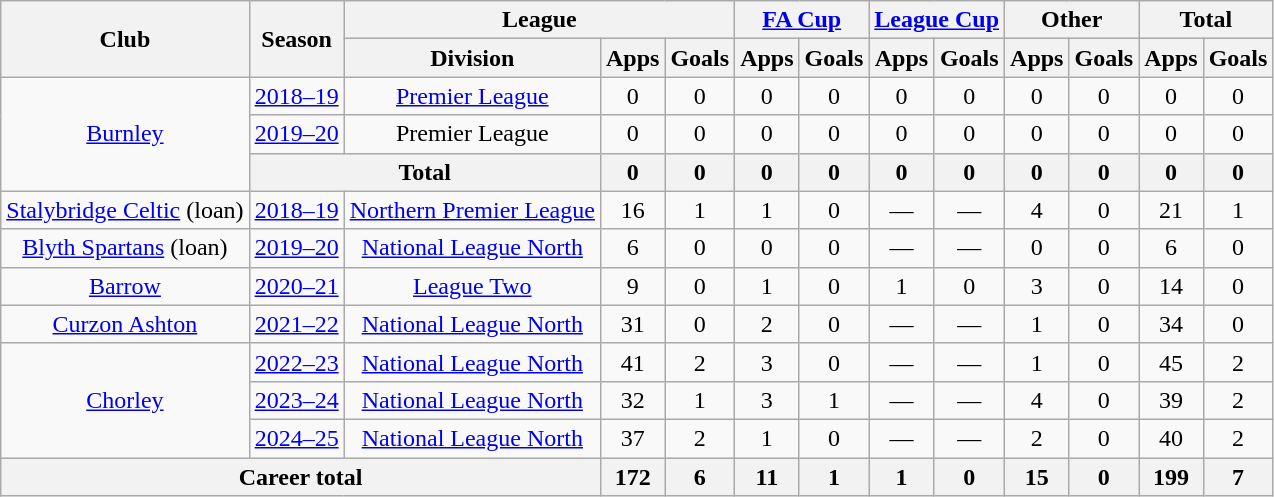<table class="wikitable" style="text-align:center">
<tr>
<th rowspan="2">Club</th>
<th rowspan="2">Season</th>
<th colspan="3">League</th>
<th colspan="2"><a href='#'>FA Cup</a></th>
<th colspan="2"><a href='#'>League Cup</a></th>
<th colspan="2">Other</th>
<th colspan="2">Total</th>
</tr>
<tr>
<th>Division</th>
<th>Apps</th>
<th>Goals</th>
<th>Apps</th>
<th>Goals</th>
<th>Apps</th>
<th>Goals</th>
<th>Apps</th>
<th>Goals</th>
<th>Apps</th>
<th>Goals</th>
</tr>
<tr>
<td rowspan="3"><a href='#'>Burnley</a></td>
<td><a href='#'>2018–19</a></td>
<td><a href='#'>Premier League</a></td>
<td>0</td>
<td>0</td>
<td>0</td>
<td>0</td>
<td>0</td>
<td>0</td>
<td>0</td>
<td>0</td>
<td>0</td>
<td>0</td>
</tr>
<tr>
<td><a href='#'>2019–20</a></td>
<td>Premier League</td>
<td>0</td>
<td>0</td>
<td>0</td>
<td>0</td>
<td>0</td>
<td>0</td>
<td>0</td>
<td>0</td>
<td>0</td>
<td>0</td>
</tr>
<tr>
<th colspan="2">Total</th>
<th>0</th>
<th>0</th>
<th>0</th>
<th>0</th>
<th>0</th>
<th>0</th>
<th>0</th>
<th>0</th>
<th>0</th>
<th>0</th>
</tr>
<tr>
<td><a href='#'>Stalybridge Celtic</a> (loan)</td>
<td><a href='#'>2018–19</a></td>
<td><a href='#'>Northern Premier League</a></td>
<td>16</td>
<td>1</td>
<td>1</td>
<td>0</td>
<td>—</td>
<td>—</td>
<td>4</td>
<td>0</td>
<td>21</td>
<td>1</td>
</tr>
<tr>
<td><a href='#'>Blyth Spartans</a> (loan)</td>
<td><a href='#'>2019–20</a></td>
<td><a href='#'>National League North</a></td>
<td>6</td>
<td>0</td>
<td>0</td>
<td>0</td>
<td>—</td>
<td>—</td>
<td>0</td>
<td>0</td>
<td>6</td>
<td>0</td>
</tr>
<tr>
<td><a href='#'>Barrow</a></td>
<td><a href='#'>2020–21</a></td>
<td><a href='#'>League Two</a></td>
<td>9</td>
<td>0</td>
<td>1</td>
<td>0</td>
<td>1</td>
<td>0</td>
<td>3</td>
<td>0</td>
<td>14</td>
<td>0</td>
</tr>
<tr>
<td><a href='#'>Curzon Ashton</a></td>
<td><a href='#'>2021–22</a></td>
<td><a href='#'>National League North</a></td>
<td>31</td>
<td>0</td>
<td>2</td>
<td>0</td>
<td>—</td>
<td>—</td>
<td>1</td>
<td>0</td>
<td>34</td>
<td>0</td>
</tr>
<tr>
<td rowspan="3"><a href='#'>Chorley</a></td>
<td><a href='#'>2022–23</a></td>
<td><a href='#'>National League North</a></td>
<td>41</td>
<td>2</td>
<td>3</td>
<td>0</td>
<td>—</td>
<td>—</td>
<td>1</td>
<td>0</td>
<td>45</td>
<td>2</td>
</tr>
<tr>
<td><a href='#'>2023–24</a></td>
<td><a href='#'>National League North</a></td>
<td>32</td>
<td>1</td>
<td>3</td>
<td>1</td>
<td>—</td>
<td>—</td>
<td>4</td>
<td>0</td>
<td>39</td>
<td>2</td>
</tr>
<tr>
<td><a href='#'>2024–25</a></td>
<td><a href='#'>National League North</a></td>
<td>37</td>
<td>2</td>
<td>1</td>
<td>0</td>
<td>—</td>
<td>—</td>
<td>2</td>
<td>0</td>
<td>40</td>
<td>2</td>
</tr>
<tr>
<th colspan="3">Career total</th>
<th>172</th>
<th>6</th>
<th>11</th>
<th>1</th>
<th>1</th>
<th>0</th>
<th>15</th>
<th>0</th>
<th>199</th>
<th>7</th>
</tr>
</table>
